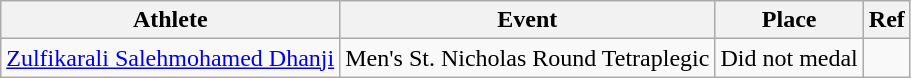<table class="wikitable sortable">
<tr>
<th>Athlete</th>
<th>Event</th>
<th>Place</th>
<th>Ref</th>
</tr>
<tr>
<td><a href='#'>Zulfikarali Salehmohamed Dhanji</a></td>
<td>Men's St. Nicholas Round Tetraplegic</td>
<td>Did not medal</td>
<td></td>
</tr>
</table>
